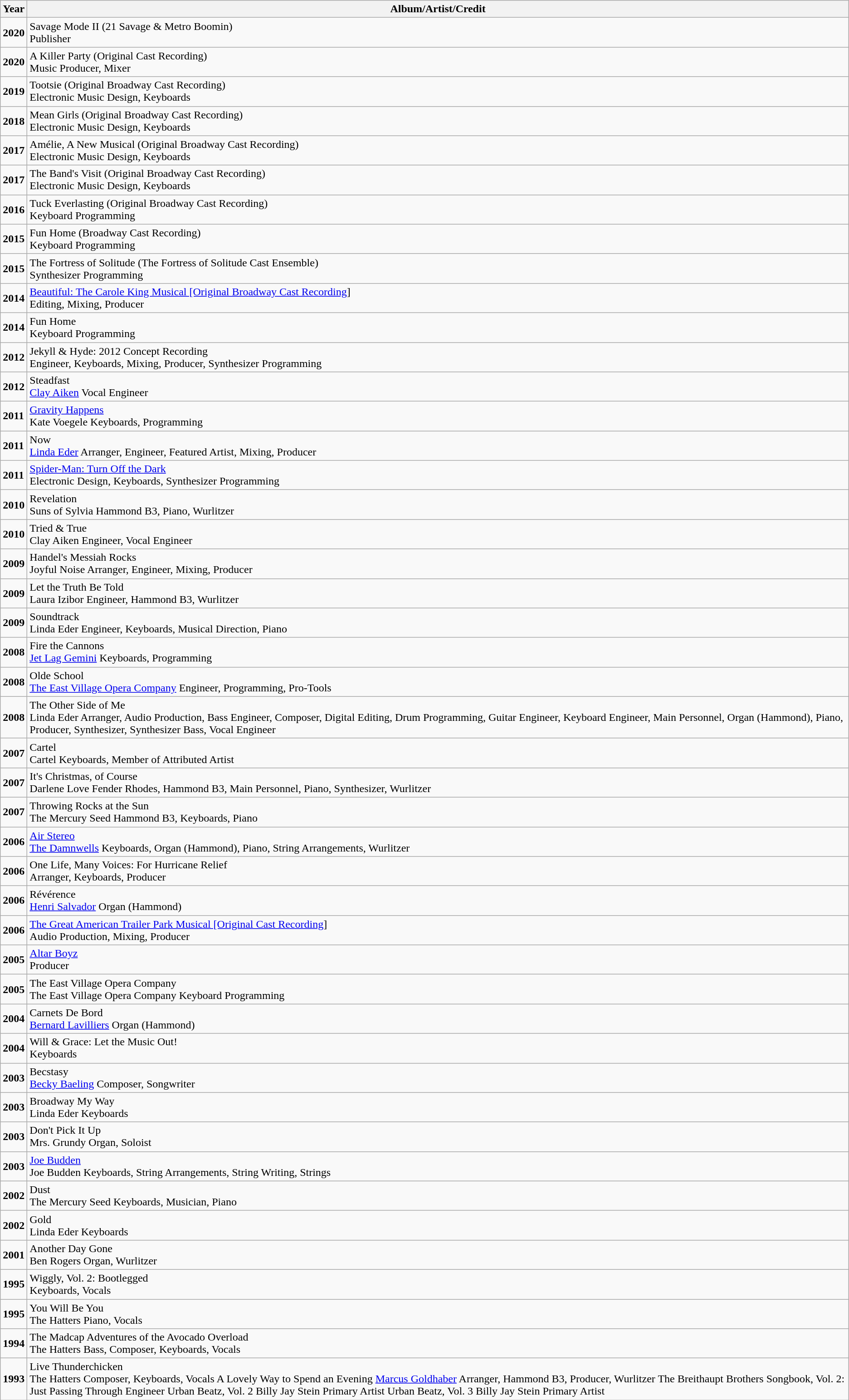<table class="wikitable sortable">
<tr>
<th>Year</th>
<th>Album/Artist/Credit</th>
</tr>
<tr>
<td><strong>2020</strong></td>
<td>Savage Mode II (21 Savage & Metro Boomin)<br>Publisher</td>
</tr>
<tr>
<td><strong>2020</strong></td>
<td>A Killer Party (Original Cast Recording)<br>Music Producer, Mixer</td>
</tr>
<tr>
<td><strong>2019</strong></td>
<td>Tootsie (Original Broadway Cast Recording)<br>Electronic Music Design, Keyboards</td>
</tr>
<tr>
<td><strong>2018</strong></td>
<td>Mean Girls (Original Broadway Cast Recording)<br>Electronic Music Design, Keyboards</td>
</tr>
<tr>
<td><strong>2017</strong></td>
<td>Amélie, A New Musical (Original Broadway Cast Recording)<br>Electronic Music Design, Keyboards</td>
</tr>
<tr>
<td><strong>2017</strong></td>
<td>The Band's Visit (Original Broadway Cast Recording)<br>Electronic Music Design, Keyboards</td>
</tr>
<tr>
<td><strong>2016</strong></td>
<td>Tuck Everlasting (Original Broadway Cast Recording)<br>Keyboard Programming</td>
</tr>
<tr>
<td><strong>2015</strong></td>
<td>Fun Home (Broadway Cast Recording)<br>Keyboard Programming</td>
</tr>
<tr>
<td><strong>2015</strong></td>
<td>The Fortress of Solitude (The Fortress of Solitude Cast Ensemble)<br>Synthesizer Programming</td>
</tr>
<tr>
<td><strong>2014</strong></td>
<td><a href='#'>Beautiful: The Carole King Musical [Original Broadway Cast Recording</a>]<br>Editing, Mixing, Producer</td>
</tr>
<tr>
<td><strong>2014</strong></td>
<td>Fun Home<br>Keyboard Programming</td>
</tr>
<tr>
<td><strong>2012</strong></td>
<td>Jekyll & Hyde: 2012 Concept Recording<br>Engineer, Keyboards, Mixing, Producer, Synthesizer Programming</td>
</tr>
<tr>
<td><strong>2012</strong></td>
<td>Steadfast<br><a href='#'>Clay Aiken</a>
Vocal Engineer</td>
</tr>
<tr>
<td><strong>2011</strong></td>
<td><a href='#'>Gravity Happens</a><br>Kate Voegele
Keyboards, Programming</td>
</tr>
<tr>
<td><strong>2011</strong></td>
<td>Now<br><a href='#'>Linda Eder</a>
Arranger, Engineer, Featured Artist, Mixing, Producer</td>
</tr>
<tr>
<td><strong>2011</strong></td>
<td><a href='#'>Spider-Man: Turn Off the Dark</a><br>Electronic Design, Keyboards, Synthesizer Programming</td>
</tr>
<tr>
<td><strong>2010</strong></td>
<td>Revelation<br>Suns of Sylvia
Hammond B3, Piano, Wurlitzer</td>
</tr>
<tr>
<td><strong>2010</strong></td>
<td>Tried & True<br>Clay Aiken
Engineer, Vocal Engineer</td>
</tr>
<tr>
<td><strong>2009</strong></td>
<td>Handel's Messiah Rocks<br>Joyful Noise
Arranger, Engineer, Mixing, Producer</td>
</tr>
<tr>
<td><strong>2009</strong></td>
<td>Let the Truth Be Told<br>Laura Izibor
Engineer, Hammond B3, Wurlitzer</td>
</tr>
<tr>
<td><strong>2009</strong></td>
<td>Soundtrack<br>Linda Eder
Engineer, Keyboards, Musical Direction, Piano</td>
</tr>
<tr>
<td><strong>2008</strong></td>
<td>Fire the Cannons<br><a href='#'>Jet Lag Gemini</a>
Keyboards, Programming</td>
</tr>
<tr>
<td><strong>2008</strong></td>
<td>Olde School<br><a href='#'>The East Village Opera Company</a>
Engineer, Programming, Pro-Tools</td>
</tr>
<tr>
<td><strong>2008</strong></td>
<td>The Other Side of Me<br>Linda Eder
Arranger, Audio Production, Bass Engineer, Composer, Digital Editing, Drum Programming, Guitar Engineer, Keyboard Engineer, Main Personnel, Organ (Hammond), Piano, Producer, Synthesizer, Synthesizer Bass, Vocal Engineer</td>
</tr>
<tr>
<td><strong>2007</strong></td>
<td>Cartel<br>Cartel
Keyboards, Member of Attributed Artist</td>
</tr>
<tr>
<td><strong>2007</strong></td>
<td>It's Christmas, of Course<br>Darlene Love
Fender Rhodes, Hammond B3, Main Personnel, Piano, Synthesizer, Wurlitzer</td>
</tr>
<tr>
<td><strong>2007</strong></td>
<td>Throwing Rocks at the Sun<br>The Mercury Seed
Hammond B3, Keyboards, Piano</td>
</tr>
<tr>
<td><strong>2006</strong></td>
<td><a href='#'>Air Stereo</a><br><a href='#'>The Damnwells</a>
Keyboards, Organ (Hammond), Piano, String Arrangements, Wurlitzer</td>
</tr>
<tr>
<td><strong>2006</strong></td>
<td>One Life, Many Voices: For Hurricane Relief<br>Arranger, Keyboards, Producer</td>
</tr>
<tr>
<td><strong>2006</strong></td>
<td>Révérence<br><a href='#'>Henri Salvador</a>
Organ (Hammond)</td>
</tr>
<tr>
<td><strong>2006</strong></td>
<td><a href='#'>The Great American Trailer Park Musical [Original Cast Recording</a>]<br>Audio Production, Mixing, Producer</td>
</tr>
<tr>
<td><strong>2005</strong></td>
<td><a href='#'>Altar Boyz</a><br>Producer</td>
</tr>
<tr>
<td><strong>2005</strong></td>
<td>The East Village Opera Company<br>The East Village Opera Company
Keyboard Programming</td>
</tr>
<tr>
<td><strong>2004</strong></td>
<td>Carnets De Bord<br><a href='#'>Bernard Lavilliers</a>
Organ (Hammond)</td>
</tr>
<tr>
<td><strong>2004</strong></td>
<td>Will & Grace: Let the Music Out!<br>Keyboards</td>
</tr>
<tr>
<td><strong>2003</strong></td>
<td>Becstasy<br><a href='#'>Becky Baeling</a>
Composer, Songwriter</td>
</tr>
<tr>
<td><strong>2003</strong></td>
<td>Broadway My Way<br>Linda Eder
Keyboards</td>
</tr>
<tr>
<td><strong>2003</strong></td>
<td>Don't Pick It Up<br>Mrs. Grundy
Organ, Soloist</td>
</tr>
<tr>
<td><strong>2003</strong></td>
<td><a href='#'>Joe Budden</a><br>Joe Budden
Keyboards, String Arrangements, String Writing, Strings</td>
</tr>
<tr>
<td><strong>2002</strong></td>
<td>Dust<br>The Mercury Seed
Keyboards, Musician, Piano</td>
</tr>
<tr>
<td><strong>2002</strong></td>
<td>Gold<br>Linda Eder
Keyboards</td>
</tr>
<tr>
<td><strong>2001</strong></td>
<td>Another Day Gone<br>Ben Rogers
Organ, Wurlitzer</td>
</tr>
<tr>
<td><strong>1995</strong></td>
<td>Wiggly, Vol. 2: Bootlegged<br>Keyboards, Vocals</td>
</tr>
<tr>
<td><strong>1995</strong></td>
<td>You Will Be You<br>The Hatters
Piano, Vocals</td>
</tr>
<tr>
<td><strong>1994</strong></td>
<td>The Madcap Adventures of the Avocado Overload<br>The Hatters
Bass, Composer, Keyboards, Vocals</td>
</tr>
<tr>
<td><strong>1993</strong></td>
<td>Live Thunderchicken<br>The Hatters
Composer, Keyboards, Vocals
A Lovely Way to Spend an Evening
<a href='#'>Marcus Goldhaber</a>
Arranger, Hammond B3, Producer, Wurlitzer
The Breithaupt Brothers Songbook, Vol. 2: Just Passing Through
Engineer
Urban Beatz, Vol. 2
Billy Jay Stein
Primary Artist
Urban Beatz, Vol. 3
Billy Jay Stein
Primary Artist</td>
</tr>
</table>
